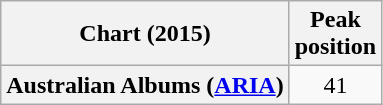<table class="wikitable sortable plainrowheaders" style="text-align:center">
<tr>
<th scope="col">Chart (2015)</th>
<th scope="col">Peak<br>position</th>
</tr>
<tr>
<th scope="row">Australian Albums (<a href='#'>ARIA</a>)</th>
<td>41</td>
</tr>
</table>
